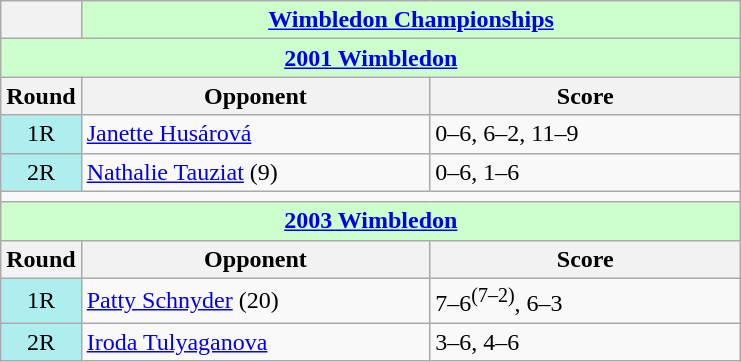<table class="wikitable collapsible collapsed">
<tr>
<th></th>
<th colspan=2 style="background:#cfc;"><a href='#'>Wimbledon Championships</a></th>
</tr>
<tr>
<th colspan=3 style="background:#cfc;"><a href='#'>2001 Wimbledon</a></th>
</tr>
<tr>
<th>Round</th>
<th width=225>Opponent</th>
<th width=200>Score</th>
</tr>
<tr>
<td style="text-align:center; background:#afeeee;">1R</td>
<td> <a href='#'>Janette Husárová</a></td>
<td>0–6, 6–2, 11–9</td>
</tr>
<tr>
<td style="text-align:center; background:#afeeee;">2R</td>
<td> <a href='#'>Nathalie Tauziat</a> (9)</td>
<td>0–6, 1–6</td>
</tr>
<tr>
<td colspan=3></td>
</tr>
<tr>
<th colspan=3 style="background:#cfc;"><a href='#'>2003 Wimbledon</a></th>
</tr>
<tr>
<th>Round</th>
<th width=225>Opponent</th>
<th width=200>Score</th>
</tr>
<tr>
<td style="text-align:center; background:#afeeee;">1R</td>
<td> <a href='#'>Patty Schnyder</a> (20)</td>
<td>7–6<sup>(7–2)</sup>, 6–3</td>
</tr>
<tr>
<td style="text-align:center; background:#afeeee;">2R</td>
<td> <a href='#'>Iroda Tulyaganova</a></td>
<td>3–6, 4–6</td>
</tr>
</table>
